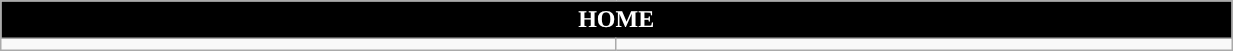<table class="wikitable collapsible collapsed" style="width:65%">
<tr>
<th colspan=6 ! style="color:white; background:black">HOME</th>
</tr>
<tr>
<td></td>
<td></td>
</tr>
</table>
